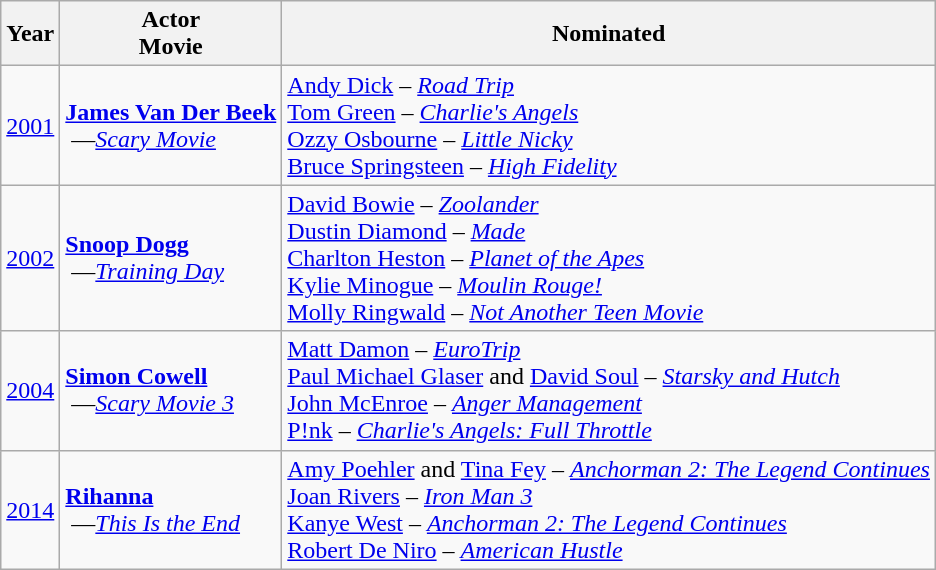<table class="wikitable">
<tr>
<th>Year</th>
<th>Actor <br> Movie</th>
<th>Nominated</th>
</tr>
<tr>
<td><a href='#'>2001</a></td>
<td><strong><a href='#'>James Van Der Beek</a></strong> <br> —<em><a href='#'>Scary Movie</a></em></td>
<td><a href='#'>Andy Dick</a> – <em><a href='#'>Road Trip</a></em> <br> <a href='#'>Tom Green</a> – <em><a href='#'>Charlie's Angels</a></em> <br> <a href='#'>Ozzy Osbourne</a> – <em><a href='#'>Little Nicky</a></em> <br> <a href='#'>Bruce Springsteen</a> – <em><a href='#'>High Fidelity</a></em></td>
</tr>
<tr>
<td><a href='#'>2002</a></td>
<td><strong><a href='#'>Snoop Dogg</a></strong> <br> —<em><a href='#'>Training Day</a></em></td>
<td><a href='#'>David Bowie</a> – <em><a href='#'>Zoolander</a></em> <br> <a href='#'>Dustin Diamond</a> – <em><a href='#'>Made</a></em> <br> <a href='#'>Charlton Heston</a> – <em><a href='#'>Planet of the Apes</a></em> <br> <a href='#'>Kylie Minogue</a> – <em><a href='#'>Moulin Rouge!</a></em> <br> <a href='#'>Molly Ringwald</a> – <em><a href='#'>Not Another Teen Movie</a></em></td>
</tr>
<tr>
<td><a href='#'>2004</a></td>
<td><strong><a href='#'>Simon Cowell</a></strong> <br> —<em><a href='#'>Scary Movie 3</a></em></td>
<td><a href='#'>Matt Damon</a> – <em><a href='#'>EuroTrip</a></em> <br> <a href='#'>Paul Michael Glaser</a> and <a href='#'>David Soul</a> – <em><a href='#'>Starsky and Hutch</a></em> <br> <a href='#'>John McEnroe</a> – <em><a href='#'>Anger Management</a></em> <br> <a href='#'>P!nk</a> – <em><a href='#'>Charlie's Angels: Full Throttle</a></em></td>
</tr>
<tr>
<td><a href='#'>2014</a></td>
<td><strong><a href='#'>Rihanna</a></strong> <br> —<em><a href='#'>This Is the End</a></em></td>
<td><a href='#'>Amy Poehler</a> and <a href='#'>Tina Fey</a> – <em><a href='#'>Anchorman 2: The Legend Continues</a></em> <br> <a href='#'>Joan Rivers</a> – <em><a href='#'>Iron Man 3</a></em> <br> <a href='#'>Kanye West</a> – <em><a href='#'>Anchorman 2: The Legend Continues</a></em> <br> <a href='#'>Robert De Niro</a> – <em><a href='#'>American Hustle</a></em></td>
</tr>
</table>
